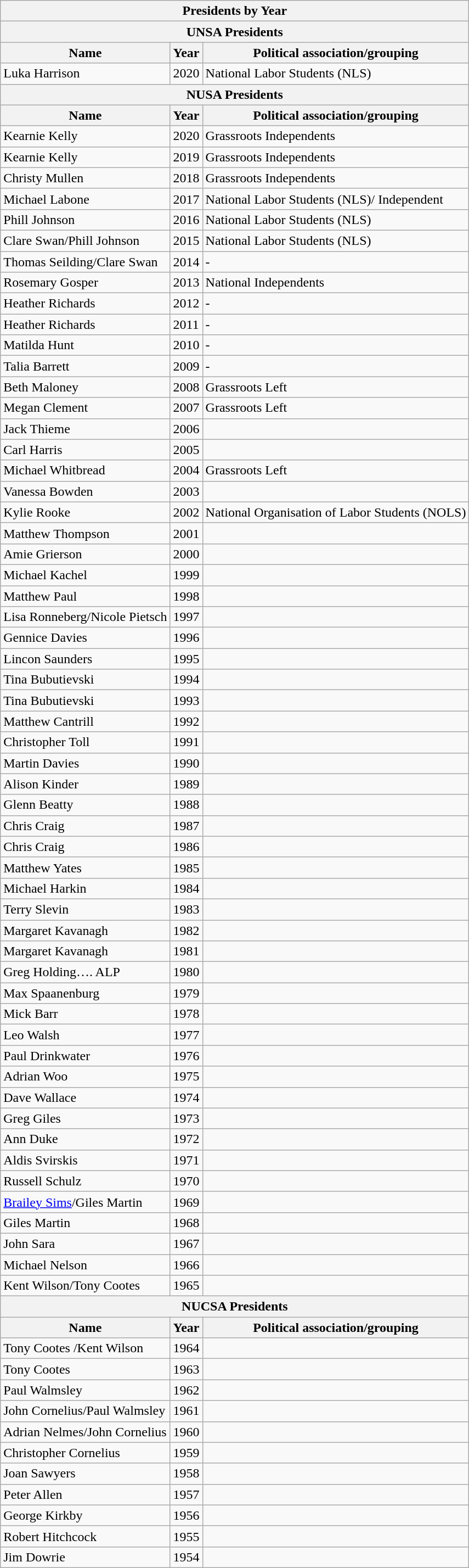<table class="wikitable mw-collapsible mw-collapsed">
<tr>
<th colspan="3">Presidents by Year</th>
</tr>
<tr>
<th colspan="3">UNSA Presidents</th>
</tr>
<tr>
<th>Name</th>
<th>Year</th>
<th>Political association/grouping</th>
</tr>
<tr>
<td>Luka Harrison</td>
<td>2020</td>
<td>National Labor Students (NLS)</td>
</tr>
<tr>
<th colspan="3">NUSA Presidents</th>
</tr>
<tr>
<th>Name</th>
<th>Year</th>
<th>Political association/grouping</th>
</tr>
<tr>
<td>Kearnie Kelly</td>
<td>2020</td>
<td>Grassroots Independents</td>
</tr>
<tr>
<td>Kearnie Kelly</td>
<td>2019</td>
<td>Grassroots Independents</td>
</tr>
<tr>
<td>Christy Mullen</td>
<td>2018</td>
<td>Grassroots Independents</td>
</tr>
<tr>
<td>Michael Labone</td>
<td>2017</td>
<td>National Labor Students (NLS)/ Independent</td>
</tr>
<tr>
<td>Phill Johnson</td>
<td>2016</td>
<td>National Labor Students (NLS)</td>
</tr>
<tr>
<td>Clare Swan/Phill Johnson</td>
<td>2015</td>
<td>National Labor Students (NLS)</td>
</tr>
<tr>
<td>Thomas Seilding/Clare Swan</td>
<td>2014</td>
<td>-</td>
</tr>
<tr>
<td>Rosemary Gosper</td>
<td>2013</td>
<td>National Independents</td>
</tr>
<tr>
<td>Heather Richards</td>
<td>2012</td>
<td>-</td>
</tr>
<tr>
<td>Heather Richards</td>
<td>2011</td>
<td>-</td>
</tr>
<tr>
<td>Matilda Hunt</td>
<td>2010</td>
<td>-</td>
</tr>
<tr>
<td>Talia Barrett</td>
<td>2009</td>
<td>-</td>
</tr>
<tr>
<td>Beth Maloney</td>
<td>2008</td>
<td>Grassroots Left</td>
</tr>
<tr>
<td>Megan Clement</td>
<td>2007</td>
<td>Grassroots Left</td>
</tr>
<tr>
<td>Jack Thieme</td>
<td>2006</td>
<td></td>
</tr>
<tr>
<td>Carl Harris</td>
<td>2005</td>
<td></td>
</tr>
<tr>
<td>Michael Whitbread</td>
<td>2004</td>
<td>Grassroots Left</td>
</tr>
<tr>
<td>Vanessa Bowden</td>
<td>2003</td>
<td></td>
</tr>
<tr>
<td>Kylie Rooke</td>
<td>2002</td>
<td>National Organisation of Labor Students (NOLS)</td>
</tr>
<tr>
<td>Matthew Thompson</td>
<td>2001</td>
<td></td>
</tr>
<tr>
<td>Amie Grierson</td>
<td>2000</td>
<td></td>
</tr>
<tr>
<td>Michael Kachel</td>
<td>1999</td>
<td></td>
</tr>
<tr>
<td>Matthew Paul</td>
<td>1998</td>
<td></td>
</tr>
<tr>
<td>Lisa Ronneberg/Nicole Pietsch</td>
<td>1997</td>
<td></td>
</tr>
<tr>
<td>Gennice Davies</td>
<td>1996</td>
<td></td>
</tr>
<tr>
<td>Lincon Saunders</td>
<td>1995</td>
<td></td>
</tr>
<tr>
<td>Tina Bubutievski</td>
<td>1994</td>
<td></td>
</tr>
<tr>
<td>Tina Bubutievski</td>
<td>1993</td>
<td></td>
</tr>
<tr>
<td>Matthew Cantrill</td>
<td>1992</td>
<td></td>
</tr>
<tr>
<td>Christopher Toll</td>
<td>1991</td>
<td></td>
</tr>
<tr>
<td>Martin Davies</td>
<td>1990</td>
<td></td>
</tr>
<tr>
<td>Alison Kinder</td>
<td>1989</td>
<td></td>
</tr>
<tr>
<td>Glenn Beatty</td>
<td>1988</td>
<td></td>
</tr>
<tr>
<td>Chris Craig</td>
<td>1987</td>
<td></td>
</tr>
<tr>
<td>Chris Craig</td>
<td>1986</td>
<td></td>
</tr>
<tr>
<td>Matthew Yates</td>
<td>1985</td>
<td></td>
</tr>
<tr>
<td>Michael Harkin</td>
<td>1984</td>
<td></td>
</tr>
<tr>
<td>Terry Slevin</td>
<td>1983</td>
<td></td>
</tr>
<tr>
<td>Margaret Kavanagh</td>
<td>1982</td>
<td></td>
</tr>
<tr>
<td>Margaret Kavanagh</td>
<td>1981</td>
<td></td>
</tr>
<tr>
<td>Greg Holding…. ALP</td>
<td>1980</td>
<td></td>
</tr>
<tr>
<td>Max Spaanenburg</td>
<td>1979</td>
<td></td>
</tr>
<tr>
<td>Mick Barr</td>
<td>1978</td>
<td></td>
</tr>
<tr>
<td>Leo Walsh</td>
<td>1977</td>
<td></td>
</tr>
<tr>
<td>Paul Drinkwater</td>
<td>1976</td>
<td></td>
</tr>
<tr>
<td>Adrian Woo</td>
<td>1975</td>
<td></td>
</tr>
<tr>
<td>Dave Wallace</td>
<td>1974</td>
<td></td>
</tr>
<tr>
<td>Greg Giles</td>
<td>1973</td>
<td></td>
</tr>
<tr>
<td>Ann Duke</td>
<td>1972</td>
<td></td>
</tr>
<tr>
<td>Aldis Svirskis</td>
<td>1971</td>
<td></td>
</tr>
<tr>
<td>Russell Schulz</td>
<td>1970</td>
<td></td>
</tr>
<tr>
<td><a href='#'>Brailey Sims</a>/Giles Martin</td>
<td>1969</td>
<td></td>
</tr>
<tr>
<td>Giles Martin</td>
<td>1968</td>
<td></td>
</tr>
<tr>
<td>John Sara</td>
<td>1967</td>
<td></td>
</tr>
<tr>
<td>Michael Nelson</td>
<td>1966</td>
<td></td>
</tr>
<tr>
<td>Kent Wilson/Tony Cootes</td>
<td>1965</td>
<td></td>
</tr>
<tr>
<th colspan="3">NUCSA Presidents</th>
</tr>
<tr>
<th>Name</th>
<th>Year</th>
<th>Political association/grouping</th>
</tr>
<tr>
<td>Tony Cootes /Kent  Wilson</td>
<td>1964</td>
<td></td>
</tr>
<tr>
<td>Tony Cootes</td>
<td>1963</td>
<td></td>
</tr>
<tr>
<td>Paul Walmsley</td>
<td>1962</td>
<td></td>
</tr>
<tr>
<td>John Cornelius/Paul Walmsley</td>
<td>1961</td>
<td></td>
</tr>
<tr>
<td>Adrian  Nelmes/John Cornelius</td>
<td>1960</td>
<td></td>
</tr>
<tr>
<td>Christopher Cornelius</td>
<td>1959</td>
<td></td>
</tr>
<tr>
<td>Joan Sawyers</td>
<td>1958</td>
<td></td>
</tr>
<tr>
<td>Peter Allen</td>
<td>1957</td>
<td></td>
</tr>
<tr>
<td>George Kirkby</td>
<td>1956</td>
<td></td>
</tr>
<tr>
<td>Robert Hitchcock</td>
<td>1955</td>
<td></td>
</tr>
<tr>
<td>Jim Dowrie</td>
<td>1954</td>
<td></td>
</tr>
</table>
